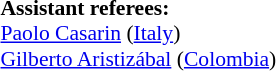<table width=50% style="font-size: 90%">
<tr>
<td><br><strong>Assistant referees:</strong>
<br><a href='#'>Paolo Casarin</a> (<a href='#'>Italy</a>)
<br><a href='#'>Gilberto Aristizábal</a> (<a href='#'>Colombia</a>)</td>
</tr>
</table>
